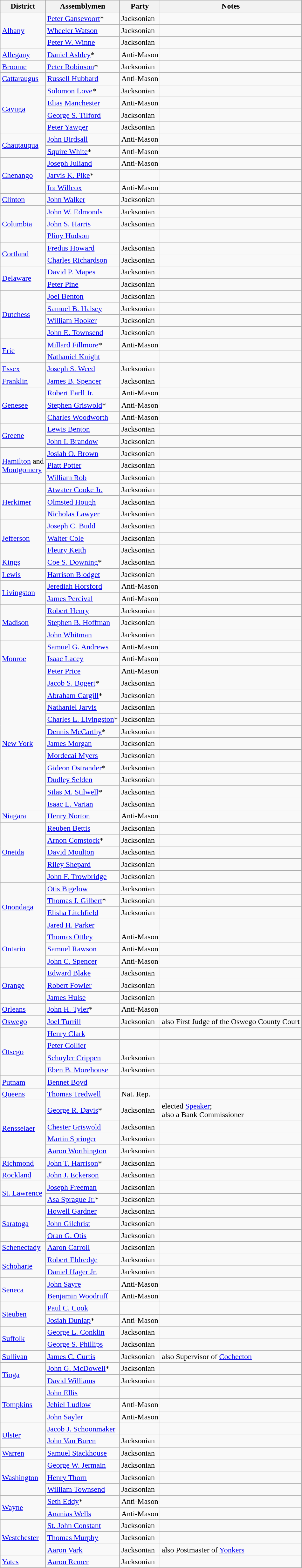<table class=wikitable>
<tr>
<th>District</th>
<th>Assemblymen</th>
<th>Party</th>
<th>Notes</th>
</tr>
<tr>
<td rowspan="3"><a href='#'>Albany</a></td>
<td><a href='#'>Peter Gansevoort</a>*</td>
<td>Jacksonian</td>
<td></td>
</tr>
<tr>
<td><a href='#'>Wheeler Watson</a></td>
<td>Jacksonian</td>
<td></td>
</tr>
<tr>
<td><a href='#'>Peter W. Winne</a></td>
<td>Jacksonian</td>
<td></td>
</tr>
<tr>
<td><a href='#'>Allegany</a></td>
<td><a href='#'>Daniel Ashley</a>*</td>
<td>Anti-Mason</td>
<td></td>
</tr>
<tr>
<td><a href='#'>Broome</a></td>
<td><a href='#'>Peter Robinson</a>*</td>
<td>Jacksonian</td>
<td></td>
</tr>
<tr>
<td><a href='#'>Cattaraugus</a></td>
<td><a href='#'>Russell Hubbard</a></td>
<td>Anti-Mason</td>
<td></td>
</tr>
<tr>
<td rowspan="4"><a href='#'>Cayuga</a></td>
<td><a href='#'>Solomon Love</a>*</td>
<td>Jacksonian</td>
<td></td>
</tr>
<tr>
<td><a href='#'>Elias Manchester</a></td>
<td>Anti-Mason</td>
<td></td>
</tr>
<tr>
<td><a href='#'>George S. Tilford</a></td>
<td>Jacksonian</td>
<td></td>
</tr>
<tr>
<td><a href='#'>Peter Yawger</a></td>
<td>Jacksonian</td>
<td></td>
</tr>
<tr>
<td rowspan="2"><a href='#'>Chautauqua</a></td>
<td><a href='#'>John Birdsall</a></td>
<td>Anti-Mason</td>
<td></td>
</tr>
<tr>
<td><a href='#'>Squire White</a>*</td>
<td>Anti-Mason</td>
<td></td>
</tr>
<tr>
<td rowspan="3"><a href='#'>Chenango</a></td>
<td><a href='#'>Joseph Juliand</a></td>
<td>Anti-Mason</td>
<td></td>
</tr>
<tr>
<td><a href='#'>Jarvis K. Pike</a>*</td>
<td></td>
<td></td>
</tr>
<tr>
<td><a href='#'>Ira Willcox</a></td>
<td>Anti-Mason</td>
<td></td>
</tr>
<tr>
<td><a href='#'>Clinton</a></td>
<td><a href='#'>John Walker</a></td>
<td>Jacksonian</td>
<td></td>
</tr>
<tr>
<td rowspan="3"><a href='#'>Columbia</a></td>
<td><a href='#'>John W. Edmonds</a></td>
<td>Jacksonian</td>
<td></td>
</tr>
<tr>
<td><a href='#'>John S. Harris</a></td>
<td>Jacksonian</td>
<td></td>
</tr>
<tr>
<td><a href='#'>Pliny Hudson</a></td>
<td></td>
<td></td>
</tr>
<tr>
<td rowspan="2"><a href='#'>Cortland</a></td>
<td><a href='#'>Fredus Howard</a></td>
<td>Jacksonian</td>
<td></td>
</tr>
<tr>
<td><a href='#'>Charles Richardson</a></td>
<td>Jacksonian</td>
<td></td>
</tr>
<tr>
<td rowspan="2"><a href='#'>Delaware</a></td>
<td><a href='#'>David P. Mapes</a></td>
<td>Jacksonian</td>
<td></td>
</tr>
<tr>
<td><a href='#'>Peter Pine</a></td>
<td>Jacksonian</td>
<td></td>
</tr>
<tr>
<td rowspan="4"><a href='#'>Dutchess</a></td>
<td><a href='#'>Joel Benton</a></td>
<td>Jacksonian</td>
<td></td>
</tr>
<tr>
<td><a href='#'>Samuel B. Halsey</a></td>
<td>Jacksonian</td>
<td></td>
</tr>
<tr>
<td><a href='#'>William Hooker</a></td>
<td>Jacksonian</td>
<td></td>
</tr>
<tr>
<td><a href='#'>John E. Townsend</a></td>
<td>Jacksonian</td>
<td></td>
</tr>
<tr>
<td rowspan="2"><a href='#'>Erie</a></td>
<td><a href='#'>Millard Fillmore</a>*</td>
<td>Anti-Mason</td>
<td></td>
</tr>
<tr>
<td><a href='#'>Nathaniel Knight</a></td>
<td></td>
<td></td>
</tr>
<tr>
<td><a href='#'>Essex</a></td>
<td><a href='#'>Joseph S. Weed</a></td>
<td>Jacksonian</td>
<td></td>
</tr>
<tr>
<td><a href='#'>Franklin</a></td>
<td><a href='#'>James B. Spencer</a></td>
<td>Jacksonian</td>
<td></td>
</tr>
<tr>
<td rowspan="3"><a href='#'>Genesee</a></td>
<td><a href='#'>Robert Earll Jr.</a></td>
<td>Anti-Mason</td>
<td></td>
</tr>
<tr>
<td><a href='#'>Stephen Griswold</a>*</td>
<td>Anti-Mason</td>
<td></td>
</tr>
<tr>
<td><a href='#'>Charles Woodworth</a></td>
<td>Anti-Mason</td>
<td></td>
</tr>
<tr>
<td rowspan="2"><a href='#'>Greene</a></td>
<td><a href='#'>Lewis Benton</a></td>
<td>Jacksonian</td>
<td></td>
</tr>
<tr>
<td><a href='#'>John I. Brandow</a></td>
<td>Jacksonian</td>
<td></td>
</tr>
<tr>
<td rowspan="3"><a href='#'>Hamilton</a> and <br><a href='#'>Montgomery</a></td>
<td><a href='#'>Josiah O. Brown</a></td>
<td>Jacksonian</td>
<td></td>
</tr>
<tr>
<td><a href='#'>Platt Potter</a></td>
<td>Jacksonian</td>
<td></td>
</tr>
<tr>
<td><a href='#'>William Rob</a></td>
<td>Jacksonian</td>
<td></td>
</tr>
<tr>
<td rowspan="3"><a href='#'>Herkimer</a></td>
<td><a href='#'>Atwater Cooke Jr.</a></td>
<td>Jacksonian</td>
<td></td>
</tr>
<tr>
<td><a href='#'>Olmsted Hough</a></td>
<td>Jacksonian</td>
<td></td>
</tr>
<tr>
<td><a href='#'>Nicholas Lawyer</a></td>
<td>Jacksonian</td>
<td></td>
</tr>
<tr>
<td rowspan="3"><a href='#'>Jefferson</a></td>
<td><a href='#'>Joseph C. Budd</a></td>
<td>Jacksonian</td>
<td></td>
</tr>
<tr>
<td><a href='#'>Walter Cole</a></td>
<td>Jacksonian</td>
<td></td>
</tr>
<tr>
<td><a href='#'>Fleury Keith</a></td>
<td>Jacksonian</td>
<td></td>
</tr>
<tr>
<td><a href='#'>Kings</a></td>
<td><a href='#'>Coe S. Downing</a>*</td>
<td>Jacksonian</td>
<td></td>
</tr>
<tr>
<td><a href='#'>Lewis</a></td>
<td><a href='#'>Harrison Blodget</a></td>
<td>Jacksonian</td>
<td></td>
</tr>
<tr>
<td rowspan="2"><a href='#'>Livingston</a></td>
<td><a href='#'>Jerediah Horsford</a></td>
<td>Anti-Mason</td>
<td></td>
</tr>
<tr>
<td><a href='#'>James Percival</a></td>
<td>Anti-Mason</td>
<td></td>
</tr>
<tr>
<td rowspan="3"><a href='#'>Madison</a></td>
<td><a href='#'>Robert Henry</a></td>
<td>Jacksonian</td>
<td></td>
</tr>
<tr>
<td><a href='#'>Stephen B. Hoffman</a></td>
<td>Jacksonian</td>
<td></td>
</tr>
<tr>
<td><a href='#'>John Whitman</a></td>
<td>Jacksonian</td>
<td></td>
</tr>
<tr>
<td rowspan="3"><a href='#'>Monroe</a></td>
<td><a href='#'>Samuel G. Andrews</a></td>
<td>Anti-Mason</td>
<td></td>
</tr>
<tr>
<td><a href='#'>Isaac Lacey</a></td>
<td>Anti-Mason</td>
<td></td>
</tr>
<tr>
<td><a href='#'>Peter Price</a></td>
<td>Anti-Mason</td>
<td></td>
</tr>
<tr>
<td rowspan="11"><a href='#'>New York</a></td>
<td><a href='#'>Jacob S. Bogert</a>*</td>
<td>Jacksonian</td>
<td></td>
</tr>
<tr>
<td><a href='#'>Abraham Cargill</a>*</td>
<td>Jacksonian</td>
<td></td>
</tr>
<tr>
<td><a href='#'>Nathaniel Jarvis</a></td>
<td>Jacksonian</td>
<td></td>
</tr>
<tr>
<td><a href='#'>Charles L. Livingston</a>*</td>
<td>Jacksonian</td>
<td></td>
</tr>
<tr>
<td><a href='#'>Dennis McCarthy</a>*</td>
<td>Jacksonian</td>
<td></td>
</tr>
<tr>
<td><a href='#'>James Morgan</a></td>
<td>Jacksonian</td>
<td></td>
</tr>
<tr>
<td><a href='#'>Mordecai Myers</a></td>
<td>Jacksonian</td>
<td></td>
</tr>
<tr>
<td><a href='#'>Gideon Ostrander</a>*</td>
<td>Jacksonian</td>
<td></td>
</tr>
<tr>
<td><a href='#'>Dudley Selden</a></td>
<td>Jacksonian</td>
<td></td>
</tr>
<tr>
<td><a href='#'>Silas M. Stilwell</a>*</td>
<td>Jacksonian</td>
<td></td>
</tr>
<tr>
<td><a href='#'>Isaac L. Varian</a></td>
<td>Jacksonian</td>
<td></td>
</tr>
<tr>
<td><a href='#'>Niagara</a></td>
<td><a href='#'>Henry Norton</a></td>
<td>Anti-Mason</td>
<td></td>
</tr>
<tr>
<td rowspan="5"><a href='#'>Oneida</a></td>
<td><a href='#'>Reuben Bettis</a></td>
<td>Jacksonian</td>
<td></td>
</tr>
<tr>
<td><a href='#'>Arnon Comstock</a>*</td>
<td>Jacksonian</td>
<td></td>
</tr>
<tr>
<td><a href='#'>David Moulton</a></td>
<td>Jacksonian</td>
<td></td>
</tr>
<tr>
<td><a href='#'>Riley Shepard</a></td>
<td>Jacksonian</td>
<td></td>
</tr>
<tr>
<td><a href='#'>John F. Trowbridge</a></td>
<td>Jacksonian</td>
<td></td>
</tr>
<tr>
<td rowspan="4"><a href='#'>Onondaga</a></td>
<td><a href='#'>Otis Bigelow</a></td>
<td>Jacksonian</td>
<td></td>
</tr>
<tr>
<td><a href='#'>Thomas J. Gilbert</a>*</td>
<td>Jacksonian</td>
<td></td>
</tr>
<tr>
<td><a href='#'>Elisha Litchfield</a></td>
<td>Jacksonian</td>
<td></td>
</tr>
<tr>
<td><a href='#'>Jared H. Parker</a></td>
<td></td>
<td></td>
</tr>
<tr>
<td rowspan="3"><a href='#'>Ontario</a></td>
<td><a href='#'>Thomas Ottley</a></td>
<td>Anti-Mason</td>
<td></td>
</tr>
<tr>
<td><a href='#'>Samuel Rawson</a></td>
<td>Anti-Mason</td>
<td></td>
</tr>
<tr>
<td><a href='#'>John C. Spencer</a></td>
<td>Anti-Mason</td>
<td></td>
</tr>
<tr>
<td rowspan="3"><a href='#'>Orange</a></td>
<td><a href='#'>Edward Blake</a></td>
<td>Jacksonian</td>
<td></td>
</tr>
<tr>
<td><a href='#'>Robert Fowler</a></td>
<td>Jacksonian</td>
<td></td>
</tr>
<tr>
<td><a href='#'>James Hulse</a></td>
<td>Jacksonian</td>
<td></td>
</tr>
<tr>
<td><a href='#'>Orleans</a></td>
<td><a href='#'>John H. Tyler</a>*</td>
<td>Anti-Mason</td>
<td></td>
</tr>
<tr>
<td><a href='#'>Oswego</a></td>
<td><a href='#'>Joel Turrill</a></td>
<td>Jacksonian</td>
<td>also First Judge of the Oswego County Court</td>
</tr>
<tr>
<td rowspan="4"><a href='#'>Otsego</a></td>
<td><a href='#'>Henry Clark</a></td>
<td></td>
<td></td>
</tr>
<tr>
<td><a href='#'>Peter Collier</a></td>
<td></td>
<td></td>
</tr>
<tr>
<td><a href='#'>Schuyler Crippen</a></td>
<td>Jacksonian</td>
<td></td>
</tr>
<tr>
<td><a href='#'>Eben B. Morehouse</a></td>
<td>Jacksonian</td>
<td></td>
</tr>
<tr>
<td><a href='#'>Putnam</a></td>
<td><a href='#'>Bennet Boyd</a></td>
<td></td>
<td></td>
</tr>
<tr>
<td><a href='#'>Queens</a></td>
<td><a href='#'>Thomas Tredwell</a></td>
<td>Nat. Rep.</td>
<td></td>
</tr>
<tr>
<td rowspan="4"><a href='#'>Rensselaer</a></td>
<td><a href='#'>George R. Davis</a>*</td>
<td>Jacksonian</td>
<td>elected <a href='#'>Speaker</a>; <br>also a Bank Commissioner</td>
</tr>
<tr>
<td><a href='#'>Chester Griswold</a></td>
<td>Jacksonian</td>
<td></td>
</tr>
<tr>
<td><a href='#'>Martin Springer</a></td>
<td>Jacksonian</td>
<td></td>
</tr>
<tr>
<td><a href='#'>Aaron Worthington</a></td>
<td>Jacksonian</td>
<td></td>
</tr>
<tr>
<td><a href='#'>Richmond</a></td>
<td><a href='#'>John T. Harrison</a>*</td>
<td>Jacksonian</td>
<td></td>
</tr>
<tr>
<td><a href='#'>Rockland</a></td>
<td><a href='#'>John J. Eckerson</a></td>
<td>Jacksonian</td>
<td></td>
</tr>
<tr>
<td rowspan="2"><a href='#'>St. Lawrence</a></td>
<td><a href='#'>Joseph Freeman</a></td>
<td>Jacksonian</td>
<td></td>
</tr>
<tr>
<td><a href='#'>Asa Sprague Jr.</a>*</td>
<td>Jacksonian</td>
<td></td>
</tr>
<tr>
<td rowspan="3"><a href='#'>Saratoga</a></td>
<td><a href='#'>Howell Gardner</a></td>
<td>Jacksonian</td>
<td></td>
</tr>
<tr>
<td><a href='#'>John Gilchrist</a></td>
<td>Jacksonian</td>
<td></td>
</tr>
<tr>
<td><a href='#'>Oran G. Otis</a></td>
<td>Jacksonian</td>
<td></td>
</tr>
<tr>
<td><a href='#'>Schenectady</a></td>
<td><a href='#'>Aaron Carroll</a></td>
<td>Jacksonian</td>
<td></td>
</tr>
<tr>
<td rowspan="2"><a href='#'>Schoharie</a></td>
<td><a href='#'>Robert Eldredge</a></td>
<td>Jacksonian</td>
<td></td>
</tr>
<tr>
<td><a href='#'>Daniel Hager Jr.</a></td>
<td>Jacksonian</td>
<td></td>
</tr>
<tr>
<td rowspan="2"><a href='#'>Seneca</a></td>
<td><a href='#'>John Sayre</a></td>
<td>Anti-Mason</td>
<td></td>
</tr>
<tr>
<td><a href='#'>Benjamin Woodruff</a></td>
<td>Anti-Mason</td>
<td></td>
</tr>
<tr>
<td rowspan="2"><a href='#'>Steuben</a></td>
<td><a href='#'>Paul C. Cook</a></td>
<td></td>
<td></td>
</tr>
<tr>
<td><a href='#'>Josiah Dunlap</a>*</td>
<td>Anti-Mason</td>
<td></td>
</tr>
<tr>
<td rowspan="2"><a href='#'>Suffolk</a></td>
<td><a href='#'>George L. Conklin</a></td>
<td>Jacksonian</td>
<td></td>
</tr>
<tr>
<td><a href='#'>George S. Phillips</a></td>
<td>Jacksonian</td>
<td></td>
</tr>
<tr>
<td><a href='#'>Sullivan</a></td>
<td><a href='#'>James C. Curtis</a></td>
<td>Jacksonian</td>
<td>also Supervisor of <a href='#'>Cochecton</a></td>
</tr>
<tr>
<td rowspan="2"><a href='#'>Tioga</a></td>
<td><a href='#'>John G. McDowell</a>*</td>
<td>Jacksonian</td>
<td></td>
</tr>
<tr>
<td><a href='#'>David Williams</a></td>
<td>Jacksonian</td>
<td></td>
</tr>
<tr>
<td rowspan="3"><a href='#'>Tompkins</a></td>
<td><a href='#'>John Ellis</a></td>
<td></td>
<td></td>
</tr>
<tr>
<td><a href='#'>Jehiel Ludlow</a></td>
<td>Anti-Mason</td>
<td></td>
</tr>
<tr>
<td><a href='#'>John Sayler</a></td>
<td>Anti-Mason</td>
<td></td>
</tr>
<tr>
<td rowspan="2"><a href='#'>Ulster</a></td>
<td><a href='#'>Jacob J. Schoonmaker</a></td>
<td></td>
<td></td>
</tr>
<tr>
<td><a href='#'>John Van Buren</a></td>
<td>Jacksonian</td>
<td></td>
</tr>
<tr>
<td><a href='#'>Warren</a></td>
<td><a href='#'>Samuel Stackhouse</a></td>
<td>Jacksonian</td>
<td></td>
</tr>
<tr>
<td rowspan="3"><a href='#'>Washington</a></td>
<td><a href='#'>George W. Jermain</a></td>
<td>Jacksonian</td>
<td></td>
</tr>
<tr>
<td><a href='#'>Henry Thorn</a></td>
<td>Jacksonian</td>
<td></td>
</tr>
<tr>
<td><a href='#'>William Townsend</a></td>
<td>Jacksonian</td>
<td></td>
</tr>
<tr>
<td rowspan="2"><a href='#'>Wayne</a></td>
<td><a href='#'>Seth Eddy</a>*</td>
<td>Anti-Mason</td>
<td></td>
</tr>
<tr>
<td><a href='#'>Ananias Wells</a></td>
<td>Anti-Mason</td>
<td></td>
</tr>
<tr>
<td rowspan="3"><a href='#'>Westchester</a></td>
<td><a href='#'>St. John Constant</a></td>
<td>Jacksonian</td>
<td></td>
</tr>
<tr>
<td><a href='#'>Thomas Murphy</a></td>
<td>Jacksonian</td>
<td></td>
</tr>
<tr>
<td><a href='#'>Aaron Vark</a></td>
<td>Jacksonian</td>
<td>also Postmaster of <a href='#'>Yonkers</a></td>
</tr>
<tr>
<td><a href='#'>Yates</a></td>
<td><a href='#'>Aaron Remer</a></td>
<td>Jacksonian</td>
<td></td>
</tr>
<tr>
</tr>
</table>
